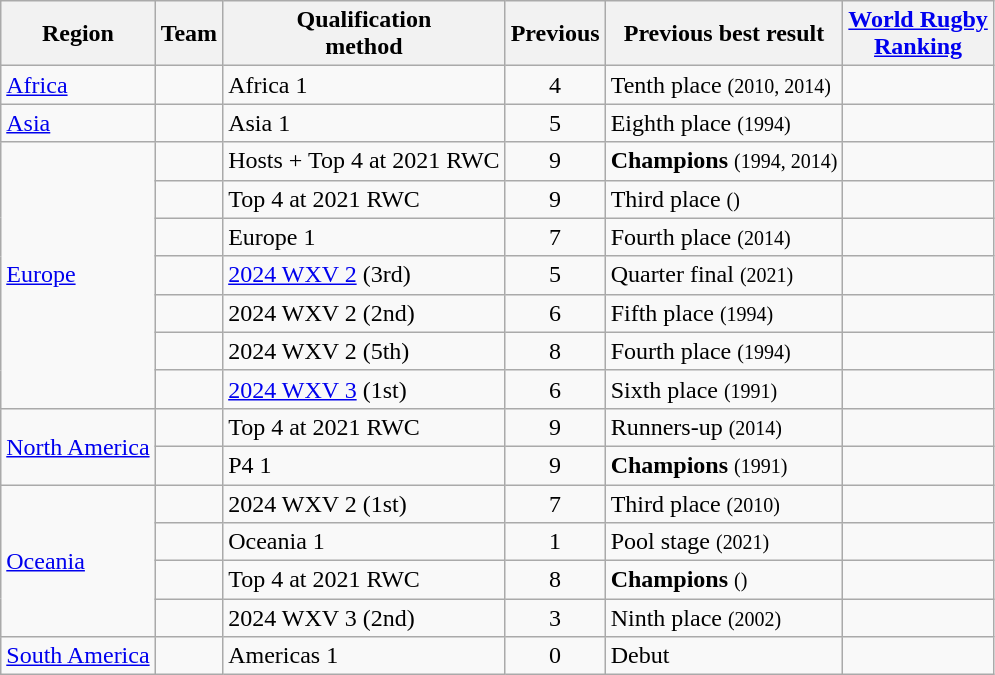<table class="wikitable sortable">
<tr>
<th>Region</th>
<th>Team</th>
<th>Qualification<br>method</th>
<th>Previous<br> </th>
<th>Previous best result</th>
<th><a href='#'>World Rugby<br>Ranking</a></th>
</tr>
<tr>
<td><a href='#'>Africa</a></td>
<td></td>
<td>Africa 1</td>
<td align=center>4</td>
<td data-sort-value="11">Tenth place <small>(2010, 2014)</small></td>
<td align=center></td>
</tr>
<tr>
<td><a href='#'>Asia</a></td>
<td></td>
<td>Asia 1</td>
<td align=center>5</td>
<td data-sort-value="10">Eighth place <small>(1994)</small></td>
<td align=center></td>
</tr>
<tr>
<td rowspan=7><a href='#'>Europe</a></td>
<td></td>
<td>Hosts + Top 4 at 2021 RWC</td>
<td align=center>9</td>
<td data-sort-value="2"><strong>Champions</strong> <small>(1994, 2014)</small></td>
<td align=center></td>
</tr>
<tr>
<td></td>
<td>Top 4 at 2021 RWC</td>
<td align=center>9</td>
<td data-sort-value="5">Third place <small>()</small></td>
<td align=center></td>
</tr>
<tr>
<td></td>
<td>Europe 1</td>
<td align=center>7</td>
<td data-sort-value="7">Fourth place <small>(2014)</small></td>
<td align=center></td>
</tr>
<tr>
<td></td>
<td><a href='#'>2024 WXV 2</a> (3rd)</td>
<td align=center>5</td>
<td data-sort-value="10">Quarter final <small>(2021)</small></td>
<td align=center></td>
</tr>
<tr>
<td></td>
<td>2024 WXV 2 (2nd)</td>
<td align=center>6</td>
<td data-sort-value="8">Fifth place <small>(1994)</small></td>
<td align=center></td>
</tr>
<tr>
<td></td>
<td>2024 WXV 2 (5th)</td>
<td align=center>8</td>
<td data-sort-value="7">Fourth place <small>(1994)</small></td>
<td align=center></td>
</tr>
<tr>
<td></td>
<td><a href='#'>2024 WXV 3</a> (1st)</td>
<td align=center>6</td>
<td data-sort-value="9">Sixth place <small>(1991)</small></td>
<td align=center></td>
</tr>
<tr>
<td rowspan="2"><a href='#'>North America</a></td>
<td></td>
<td>Top 4 at 2021 RWC</td>
<td align=center>9</td>
<td data-sort-value="4">Runners-up <small>(2014)</small></td>
<td align=center></td>
</tr>
<tr>
<td></td>
<td>P4 1</td>
<td align=center>9</td>
<td data-sort-value="3"><strong>Champions</strong> <small>(1991)</small></td>
<td align=center></td>
</tr>
<tr>
<td rowspan="4"><a href='#'>Oceania</a></td>
<td></td>
<td>2024 WXV 2 (1st)</td>
<td align=center>7</td>
<td data-sort-value="6">Third place <small>(2010)</small></td>
<td align=center></td>
</tr>
<tr>
<td></td>
<td>Oceania 1</td>
<td align=center>1</td>
<td data-sort-value="12">Pool stage <small>(2021)</small></td>
<td align=center></td>
</tr>
<tr>
<td></td>
<td>Top 4 at 2021 RWC</td>
<td align=center>8</td>
<td data-sort-value="1"><strong>Champions</strong> <small>()</small></td>
<td align=center></td>
</tr>
<tr>
<td></td>
<td>2024 WXV 3 (2nd)</td>
<td align=center>3</td>
<td data-sort-value="10">Ninth place <small>(2002)</small></td>
<td align=center></td>
</tr>
<tr>
<td><a href='#'>South America</a></td>
<td></td>
<td>Americas 1</td>
<td align=center>0</td>
<td data-sort-value="13">Debut</td>
<td align=center></td>
</tr>
</table>
